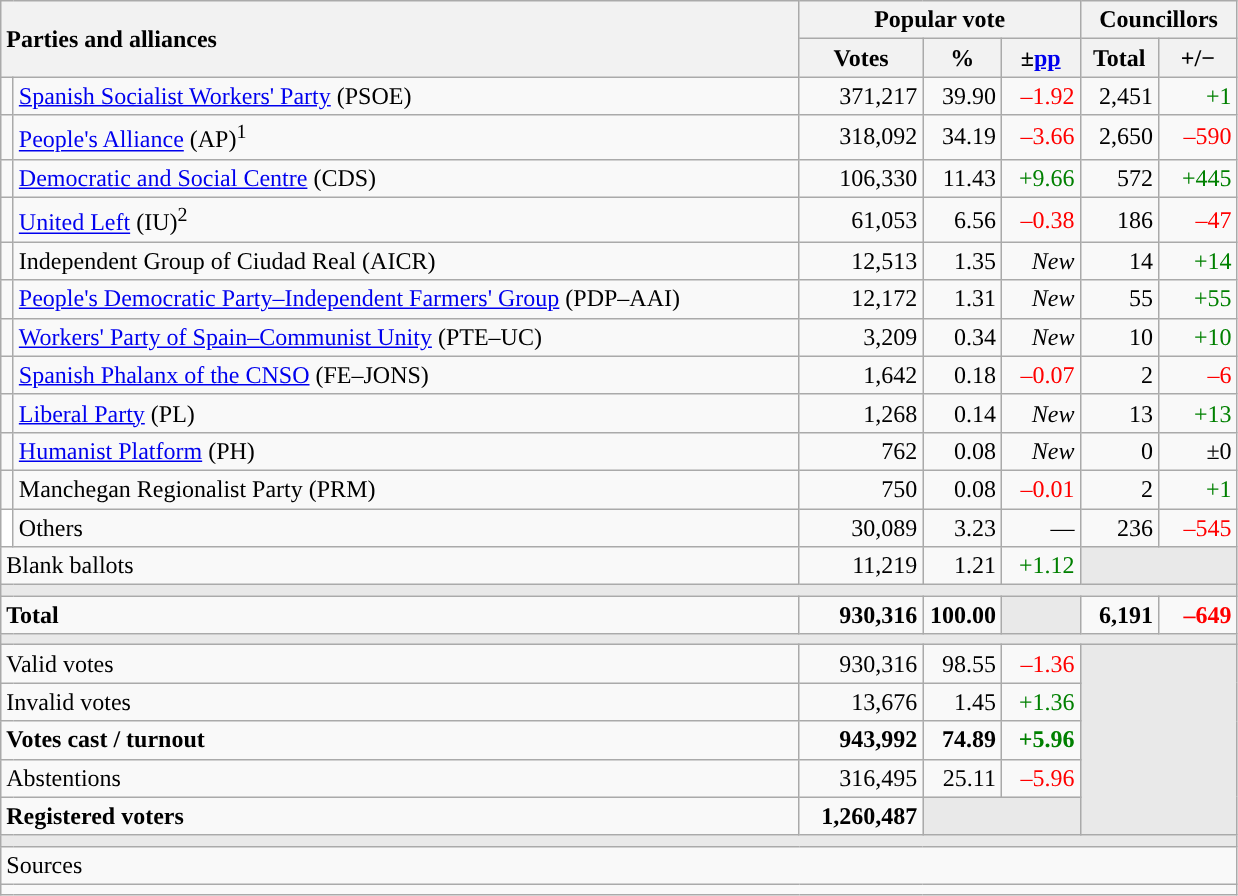<table class="wikitable" style="text-align:right;">
<tr>
<th style="text-align:left;" rowspan="2" colspan="2" width="525">Parties and alliances</th>
<th colspan="3">Popular vote</th>
<th colspan="2">Councillors</th>
</tr>
<tr>
<th width="75">Votes</th>
<th width="45">%</th>
<th width="45">±<a href='#'>pp</a></th>
<th width="45">Total</th>
<th width="45">+/−</th>
</tr>
<tr>
<td width="1" style="color:inherit;background:"></td>
<td align="left"><a href='#'>Spanish Socialist Workers' Party</a> (PSOE)</td>
<td>371,217</td>
<td>39.90</td>
<td style="color:red;">–1.92</td>
<td>2,451</td>
<td style="color:green;">+1</td>
</tr>
<tr>
<td style="color:inherit;background:"></td>
<td align="left"><a href='#'>People's Alliance</a> (AP)<sup>1</sup></td>
<td>318,092</td>
<td>34.19</td>
<td style="color:red;">–3.66</td>
<td>2,650</td>
<td style="color:red;">–590</td>
</tr>
<tr>
<td style="color:inherit;background:"></td>
<td align="left"><a href='#'>Democratic and Social Centre</a> (CDS)</td>
<td>106,330</td>
<td>11.43</td>
<td style="color:green;">+9.66</td>
<td>572</td>
<td style="color:green;">+445</td>
</tr>
<tr>
<td style="color:inherit;background:"></td>
<td align="left"><a href='#'>United Left</a> (IU)<sup>2</sup></td>
<td>61,053</td>
<td>6.56</td>
<td style="color:red;">–0.38</td>
<td>186</td>
<td style="color:red;">–47</td>
</tr>
<tr>
<td style="color:inherit;background:"></td>
<td align="left">Independent Group of Ciudad Real (AICR)</td>
<td>12,513</td>
<td>1.35</td>
<td><em>New</em></td>
<td>14</td>
<td style="color:green;">+14</td>
</tr>
<tr>
<td style="color:inherit;background:"></td>
<td align="left"><a href='#'>People's Democratic Party–Independent Farmers' Group</a> (PDP–AAI)</td>
<td>12,172</td>
<td>1.31</td>
<td><em>New</em></td>
<td>55</td>
<td style="color:green;">+55</td>
</tr>
<tr>
<td style="color:inherit;background:"></td>
<td align="left"><a href='#'>Workers' Party of Spain–Communist Unity</a> (PTE–UC)</td>
<td>3,209</td>
<td>0.34</td>
<td><em>New</em></td>
<td>10</td>
<td style="color:green;">+10</td>
</tr>
<tr>
<td style="color:inherit;background:"></td>
<td align="left"><a href='#'>Spanish Phalanx of the CNSO</a> (FE–JONS)</td>
<td>1,642</td>
<td>0.18</td>
<td style="color:red;">–0.07</td>
<td>2</td>
<td style="color:red;">–6</td>
</tr>
<tr>
<td style="color:inherit;background:"></td>
<td align="left"><a href='#'>Liberal Party</a> (PL)</td>
<td>1,268</td>
<td>0.14</td>
<td><em>New</em></td>
<td>13</td>
<td style="color:green;">+13</td>
</tr>
<tr>
<td style="color:inherit;background:"></td>
<td align="left"><a href='#'>Humanist Platform</a> (PH)</td>
<td>762</td>
<td>0.08</td>
<td><em>New</em></td>
<td>0</td>
<td>±0</td>
</tr>
<tr>
<td style="color:inherit;background:"></td>
<td align="left">Manchegan Regionalist Party (PRM)</td>
<td>750</td>
<td>0.08</td>
<td style="color:red;">–0.01</td>
<td>2</td>
<td style="color:green;">+1</td>
</tr>
<tr>
<td bgcolor="white"></td>
<td align="left">Others</td>
<td>30,089</td>
<td>3.23</td>
<td>—</td>
<td>236</td>
<td style="color:red;">–545</td>
</tr>
<tr>
<td align="left" colspan="2">Blank ballots</td>
<td>11,219</td>
<td>1.21</td>
<td style="color:green;">+1.12</td>
<td bgcolor="#E9E9E9" colspan="2"></td>
</tr>
<tr>
<td colspan="7" bgcolor="#E9E9E9"></td>
</tr>
<tr style="font-weight:bold;">
<td align="left" colspan="2">Total</td>
<td>930,316</td>
<td>100.00</td>
<td bgcolor="#E9E9E9"></td>
<td>6,191</td>
<td style="color:red;">–649</td>
</tr>
<tr>
<td colspan="7" bgcolor="#E9E9E9"></td>
</tr>
<tr>
<td align="left" colspan="2">Valid votes</td>
<td>930,316</td>
<td>98.55</td>
<td style="color:red;">–1.36</td>
<td bgcolor="#E9E9E9" colspan="2" rowspan="5"></td>
</tr>
<tr>
<td align="left" colspan="2">Invalid votes</td>
<td>13,676</td>
<td>1.45</td>
<td style="color:green;">+1.36</td>
</tr>
<tr style="font-weight:bold;">
<td align="left" colspan="2">Votes cast / turnout</td>
<td>943,992</td>
<td>74.89</td>
<td style="color:green;">+5.96</td>
</tr>
<tr>
<td align="left" colspan="2">Abstentions</td>
<td>316,495</td>
<td>25.11</td>
<td style="color:red;">–5.96</td>
</tr>
<tr style="font-weight:bold;">
<td align="left" colspan="2">Registered voters</td>
<td>1,260,487</td>
<td bgcolor="#E9E9E9" colspan="2"></td>
</tr>
<tr>
<td colspan="7" bgcolor="#E9E9E9"></td>
</tr>
<tr>
<td align="left" colspan="7">Sources</td>
</tr>
<tr>
<td colspan="7" style="text-align:left; max-width:790px;"></td>
</tr>
</table>
